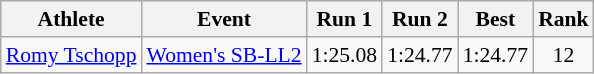<table class="wikitable" style="font-size:90%">
<tr>
<th>Athlete</th>
<th>Event</th>
<th>Run 1</th>
<th>Run 2</th>
<th>Best</th>
<th>Rank</th>
</tr>
<tr align=center>
<td align=left><a href='#'>Romy Tschopp</a></td>
<td align=left><a href='#'>Women's SB-LL2</a></td>
<td>1:25.08</td>
<td>1:24.77</td>
<td>1:24.77</td>
<td>12</td>
</tr>
</table>
